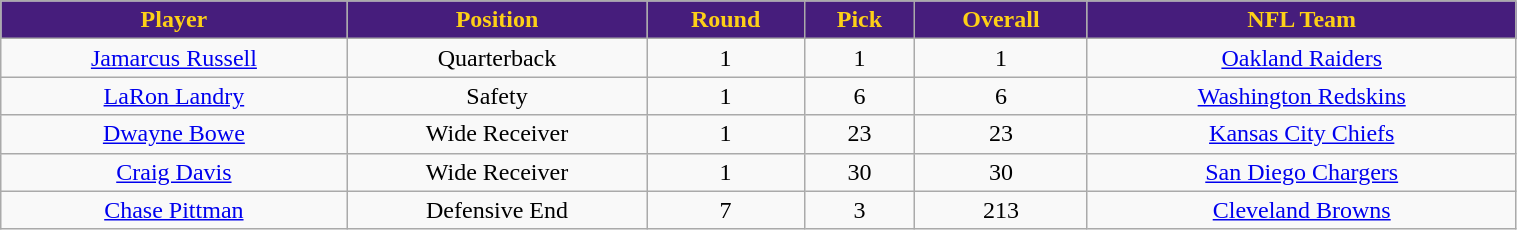<table class="wikitable" width="80%">
<tr align="center"  style="background:#461D7C;color:#FDD017;">
<td><strong>Player</strong></td>
<td><strong>Position</strong></td>
<td><strong>Round</strong></td>
<td><strong>Pick</strong></td>
<td><strong>Overall</strong></td>
<td><strong>NFL Team</strong></td>
</tr>
<tr align="center" bgcolor="">
<td><a href='#'>Jamarcus Russell</a></td>
<td>Quarterback</td>
<td>1</td>
<td>1</td>
<td>1</td>
<td><a href='#'>Oakland Raiders</a></td>
</tr>
<tr align="center" bgcolor="">
<td><a href='#'>LaRon Landry</a></td>
<td>Safety</td>
<td>1</td>
<td>6</td>
<td>6</td>
<td><a href='#'>Washington Redskins</a></td>
</tr>
<tr align="center" bgcolor="">
<td><a href='#'>Dwayne Bowe</a></td>
<td>Wide Receiver</td>
<td>1</td>
<td>23</td>
<td>23</td>
<td><a href='#'>Kansas City Chiefs</a></td>
</tr>
<tr align="center" bgcolor="">
<td><a href='#'>Craig Davis</a></td>
<td>Wide Receiver</td>
<td>1</td>
<td>30</td>
<td>30</td>
<td><a href='#'>San Diego Chargers</a></td>
</tr>
<tr align="center" bgcolor="">
<td><a href='#'>Chase Pittman</a></td>
<td>Defensive End</td>
<td>7</td>
<td>3</td>
<td>213</td>
<td><a href='#'>Cleveland Browns</a></td>
</tr>
</table>
